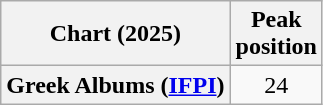<table class="wikitable sortable plainrowheaders" style="text-align:center;">
<tr>
<th>Chart (2025)</th>
<th>Peak<br>position</th>
</tr>
<tr>
<th scope="row">Greek Albums (<a href='#'>IFPI</a>)</th>
<td>24</td>
</tr>
</table>
